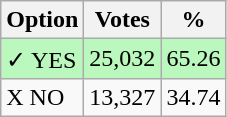<table class="wikitable">
<tr>
<th>Option</th>
<th>Votes</th>
<th>%</th>
</tr>
<tr>
<td style=background:#bbf8be>✓ YES</td>
<td style=background:#bbf8be>25,032</td>
<td style=background:#bbf8be>65.26</td>
</tr>
<tr>
<td>X NO</td>
<td>13,327</td>
<td>34.74</td>
</tr>
</table>
